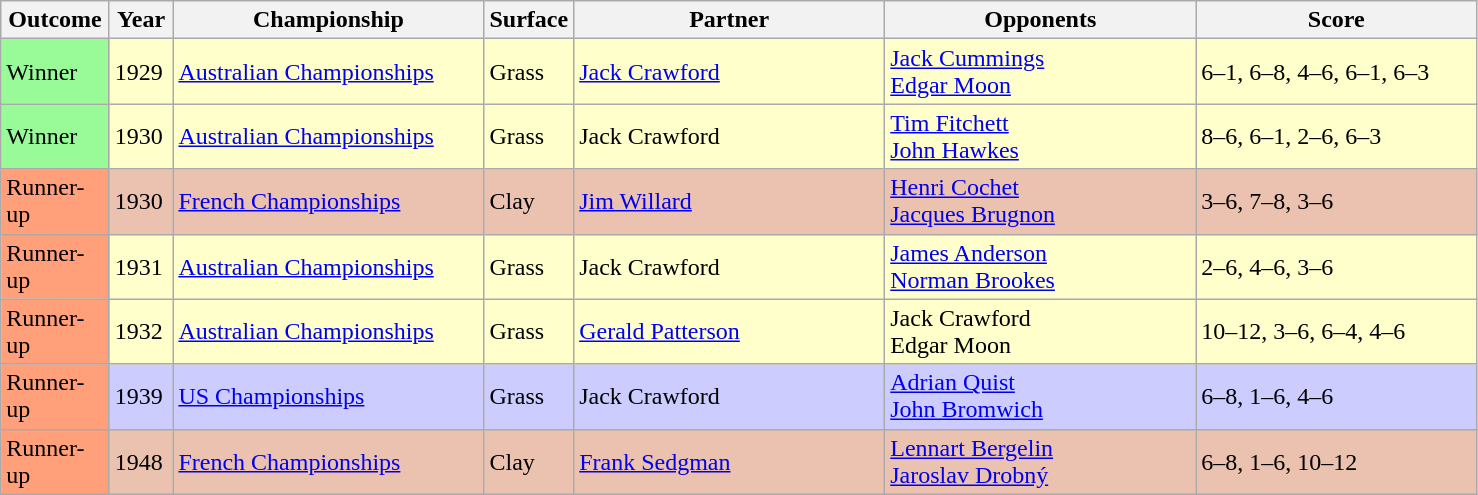<table class="sortable wikitable">
<tr>
<th style="width:65px">Outcome</th>
<th style="width:35px">Year</th>
<th style="width:200px">Championship</th>
<th style="width:50px">Surface</th>
<th style="width:200px">Partner</th>
<th style="width:200px">Opponents</th>
<th style="width:180px" class="unsortable">Score</th>
</tr>
<tr style="background:#ffc;">
<td style="background:#98fb98;">Winner</td>
<td>1929</td>
<td><a href='#'>Australian Championships</a></td>
<td>Grass</td>
<td> <a href='#'>Jack Crawford</a></td>
<td> <a href='#'>Jack Cummings</a> <br>  <a href='#'>Edgar Moon</a></td>
<td>6–1, 6–8, 4–6, 6–1, 6–3</td>
</tr>
<tr style="background:#ffc;">
<td style="background:#98fb98;">Winner</td>
<td>1930</td>
<td><a href='#'>Australian Championships</a></td>
<td>Grass</td>
<td> Jack Crawford</td>
<td> <a href='#'>Tim Fitchett</a> <br>  <a href='#'>John Hawkes</a></td>
<td>8–6, 6–1, 2–6, 6–3</td>
</tr>
<tr style="background:#ebc2af;">
<td style="background:#ffa07a;">Runner-up</td>
<td>1930</td>
<td><a href='#'>French Championships</a></td>
<td>Clay</td>
<td> <a href='#'>Jim Willard</a></td>
<td> <a href='#'>Henri Cochet</a> <br>  <a href='#'>Jacques Brugnon</a></td>
<td>3–6, 7–8, 3–6</td>
</tr>
<tr style="background:#ffc;">
<td style="background:#ffa07a;">Runner-up</td>
<td>1931</td>
<td><a href='#'>Australian Championships</a></td>
<td>Grass</td>
<td> Jack Crawford</td>
<td> <a href='#'>James Anderson</a> <br>  <a href='#'>Norman Brookes</a></td>
<td>2–6, 4–6, 3–6</td>
</tr>
<tr style="background:#ffc;">
<td style="background:#ffa07a;">Runner-up</td>
<td>1932</td>
<td><a href='#'>Australian Championships</a></td>
<td>Grass</td>
<td> <a href='#'>Gerald Patterson</a></td>
<td> Jack Crawford <br>  Edgar Moon</td>
<td>10–12, 3–6, 6–4, 4–6</td>
</tr>
<tr style="background:#ccf;">
<td style="background:#ffa07a;">Runner-up</td>
<td>1939</td>
<td><a href='#'>US Championships</a></td>
<td>Grass</td>
<td> Jack Crawford</td>
<td> <a href='#'>Adrian Quist</a> <br>  <a href='#'>John Bromwich</a></td>
<td>6–8, 1–6, 4–6</td>
</tr>
<tr style="background:#ebc2af;">
<td style="background:#ffa07a;">Runner-up</td>
<td>1948</td>
<td><a href='#'>French Championships</a></td>
<td>Clay</td>
<td> <a href='#'>Frank Sedgman</a></td>
<td> <a href='#'>Lennart Bergelin</a> <br>  <a href='#'>Jaroslav Drobný</a></td>
<td>6–8, 1–6, 10–12</td>
</tr>
</table>
